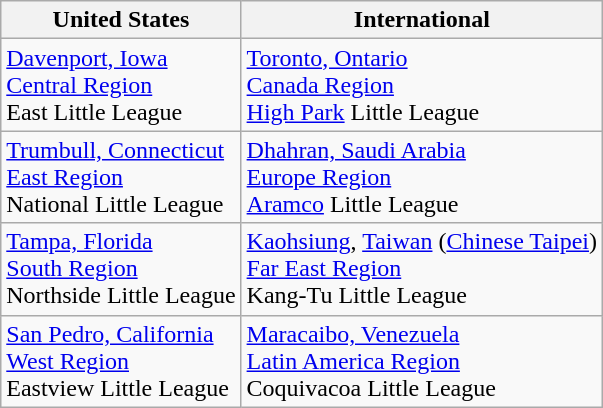<table class="wikitable">
<tr>
<th>United States</th>
<th>International</th>
</tr>
<tr>
<td> <a href='#'>Davenport, Iowa</a><br><a href='#'>Central Region</a><br>East Little League</td>
<td> <a href='#'>Toronto, Ontario</a><br> <a href='#'>Canada Region</a><br><a href='#'>High Park</a> Little League</td>
</tr>
<tr>
<td> <a href='#'>Trumbull, Connecticut</a><br><a href='#'>East Region</a><br>National Little League</td>
<td> <a href='#'>Dhahran, Saudi Arabia</a><br><a href='#'>Europe Region</a><br><a href='#'>Aramco</a> Little League</td>
</tr>
<tr>
<td> <a href='#'>Tampa, Florida</a><br><a href='#'>South Region</a><br>Northside Little League</td>
<td> <a href='#'>Kaohsiung</a>, <a href='#'>Taiwan</a> (<a href='#'>Chinese Taipei</a>)<br><a href='#'>Far East Region</a><br>Kang-Tu Little League</td>
</tr>
<tr>
<td> <a href='#'>San Pedro, California</a><br><a href='#'>West Region</a><br>Eastview Little League</td>
<td> <a href='#'>Maracaibo, Venezuela</a><br><a href='#'>Latin America Region</a><br>Coquivacoa Little League</td>
</tr>
</table>
